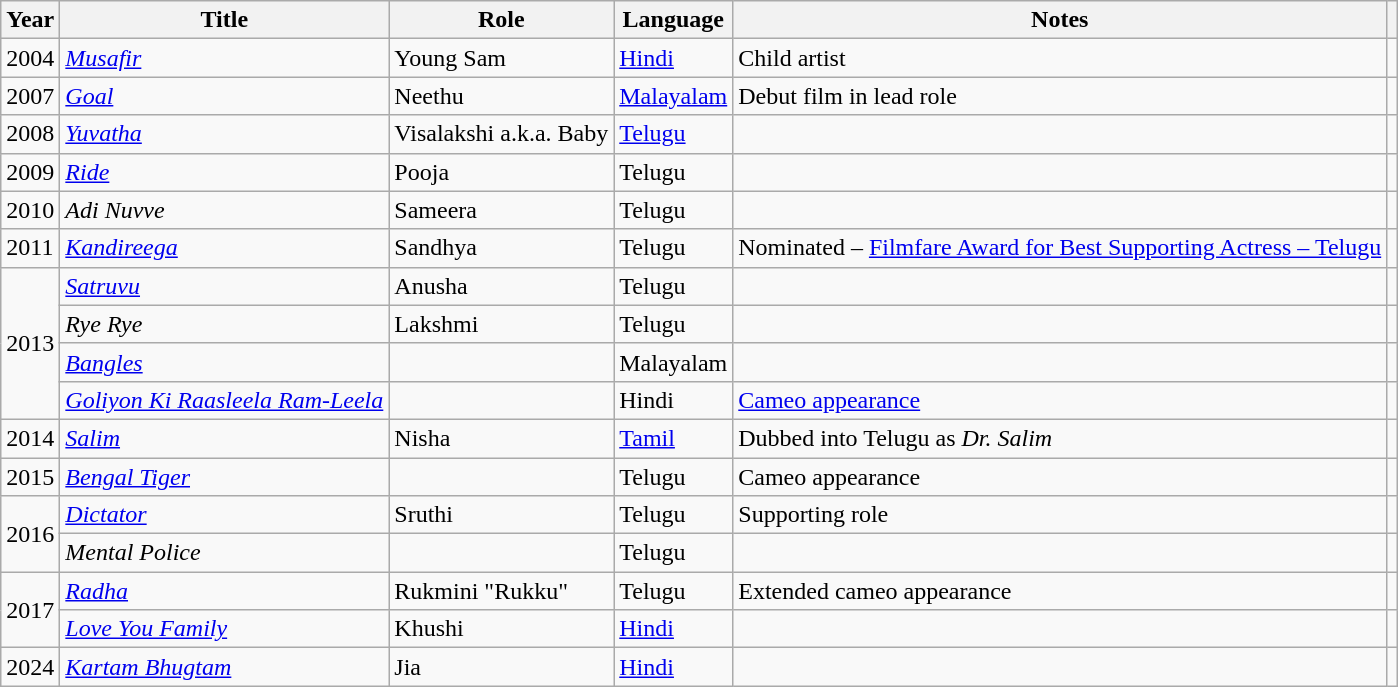<table class="wikitable sortable">
<tr>
<th>Year</th>
<th>Title</th>
<th>Role</th>
<th>Language</th>
<th class="unsortable">Notes</th>
<th class="unsortable"></th>
</tr>
<tr>
<td>2004</td>
<td><em><a href='#'>Musafir</a></em></td>
<td>Young Sam</td>
<td><a href='#'>Hindi</a></td>
<td>Child artist</td>
<td></td>
</tr>
<tr>
<td>2007</td>
<td><em><a href='#'>Goal</a></em></td>
<td>Neethu</td>
<td><a href='#'>Malayalam</a></td>
<td>Debut film in lead role</td>
<td></td>
</tr>
<tr>
<td>2008</td>
<td><em><a href='#'>Yuvatha</a></em></td>
<td>Visalakshi a.k.a. Baby</td>
<td><a href='#'>Telugu</a></td>
<td></td>
<td></td>
</tr>
<tr>
<td>2009</td>
<td><em><a href='#'>Ride</a></em></td>
<td>Pooja</td>
<td>Telugu</td>
<td></td>
<td></td>
</tr>
<tr>
<td>2010</td>
<td><em>Adi Nuvve</em></td>
<td>Sameera</td>
<td>Telugu</td>
<td></td>
<td></td>
</tr>
<tr>
<td>2011</td>
<td><em><a href='#'>Kandireega</a></em></td>
<td>Sandhya</td>
<td>Telugu</td>
<td>Nominated – <a href='#'>Filmfare Award for Best Supporting Actress – Telugu</a></td>
<td></td>
</tr>
<tr>
<td rowspan="4">2013</td>
<td><em><a href='#'>Satruvu</a></em></td>
<td>Anusha</td>
<td>Telugu</td>
<td></td>
<td></td>
</tr>
<tr>
<td><em>Rye Rye</em></td>
<td>Lakshmi</td>
<td>Telugu</td>
<td></td>
<td></td>
</tr>
<tr>
<td><em><a href='#'>Bangles</a></em></td>
<td></td>
<td>Malayalam</td>
<td></td>
<td></td>
</tr>
<tr>
<td><em><a href='#'>Goliyon Ki Raasleela Ram-Leela</a></em></td>
<td></td>
<td>Hindi</td>
<td><a href='#'>Cameo appearance</a></td>
<td></td>
</tr>
<tr>
<td rowspan="1">2014</td>
<td><em><a href='#'>Salim</a></em></td>
<td>Nisha</td>
<td><a href='#'>Tamil</a></td>
<td>Dubbed into Telugu as <em>Dr. Salim</em></td>
<td></td>
</tr>
<tr>
<td>2015</td>
<td><em><a href='#'>Bengal Tiger</a></em></td>
<td></td>
<td>Telugu</td>
<td>Cameo appearance</td>
<td></td>
</tr>
<tr>
<td rowspan="2">2016</td>
<td><em><a href='#'>Dictator</a></em></td>
<td>Sruthi</td>
<td>Telugu</td>
<td>Supporting role</td>
<td></td>
</tr>
<tr>
<td><em>Mental Police</em></td>
<td></td>
<td>Telugu</td>
<td></td>
<td></td>
</tr>
<tr>
<td rowspan="2">2017</td>
<td><em><a href='#'>Radha</a></em></td>
<td>Rukmini "Rukku"</td>
<td>Telugu</td>
<td>Extended cameo appearance</td>
<td></td>
</tr>
<tr>
<td><em><a href='#'>Love You Family</a></em></td>
<td>Khushi</td>
<td><a href='#'>Hindi</a></td>
<td></td>
<td></td>
</tr>
<tr>
<td rowspan="1">2024</td>
<td><em><a href='#'>Kartam Bhugtam</a></em></td>
<td>Jia</td>
<td><a href='#'>Hindi</a></td>
<td></td>
<td></td>
</tr>
</table>
